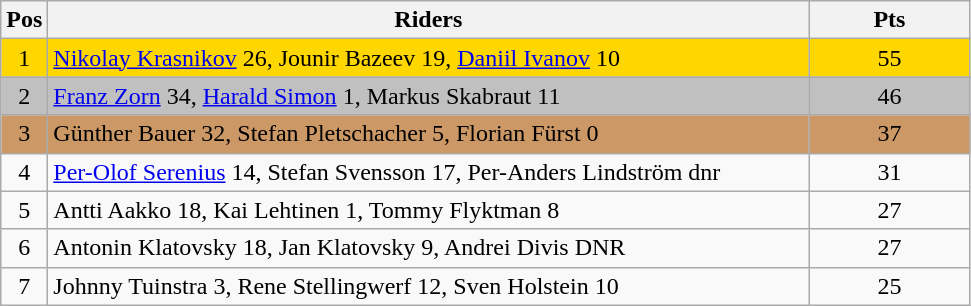<table class="wikitable" style="font-size: 100%">
<tr>
<th width=20>Pos</th>
<th width=500>Riders</th>
<th width=100>Pts</th>
</tr>
<tr align=center style="background-color: gold;">
<td>1</td>
<td align="left"> <a href='#'>Nikolay Krasnikov</a> 26, Jounir Bazeev 19, <a href='#'>Daniil Ivanov</a> 10</td>
<td>55</td>
</tr>
<tr align=center style="background-color: silver;">
<td>2</td>
<td align="left"> <a href='#'>Franz Zorn</a> 34, <a href='#'>Harald Simon</a> 1, Markus Skabraut 11</td>
<td>46</td>
</tr>
<tr align=center style="background-color: #cc9966;">
<td>3</td>
<td align="left"> Günther Bauer 32, Stefan Pletschacher 5, Florian Fürst 0</td>
<td>37</td>
</tr>
<tr align=center>
<td>4</td>
<td align="left"> <a href='#'>Per-Olof Serenius</a> 14, Stefan Svensson 17, Per-Anders Lindström dnr</td>
<td>31</td>
</tr>
<tr align=center>
<td>5</td>
<td align="left"> Antti Aakko 18, Kai Lehtinen 1, Tommy Flyktman 8</td>
<td>27</td>
</tr>
<tr align=center>
<td>6</td>
<td align="left"> Antonin Klatovsky 18, Jan Klatovsky 9, Andrei Divis DNR</td>
<td>27</td>
</tr>
<tr align=center>
<td>7</td>
<td align="left"> Johnny Tuinstra 3, Rene Stellingwerf 12, Sven Holstein 10</td>
<td>25</td>
</tr>
</table>
